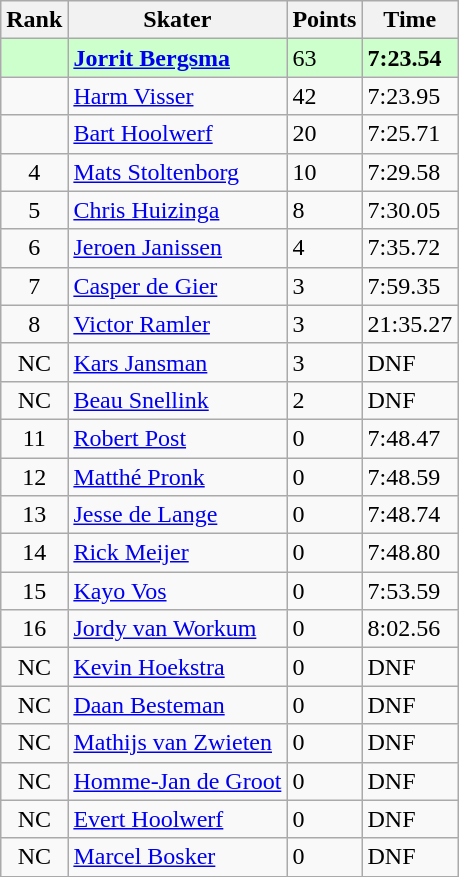<table class="wikitable">
<tr>
<th>Rank</th>
<th>Skater</th>
<th>Points</th>
<th>Time</th>
</tr>
<tr bgcolor=ccffcc style="align="center" |>
<td align="center"></td>
<td><strong><a href='#'>Jorrit Bergsma</a></strong></td>
<td>63</td>
<td><strong>7:23.54</strong></td>
</tr>
<tr>
<td align="center"></td>
<td><a href='#'>Harm Visser</a></td>
<td>42</td>
<td>7:23.95</td>
</tr>
<tr>
<td align="center"></td>
<td><a href='#'>Bart Hoolwerf</a></td>
<td>20</td>
<td>7:25.71</td>
</tr>
<tr>
<td align="center">4</td>
<td><a href='#'>Mats Stoltenborg</a></td>
<td>10</td>
<td>7:29.58</td>
</tr>
<tr>
<td align="center">5</td>
<td><a href='#'>Chris Huizinga</a></td>
<td>8</td>
<td>7:30.05</td>
</tr>
<tr>
<td align="center">6</td>
<td><a href='#'>Jeroen Janissen</a></td>
<td>4</td>
<td>7:35.72</td>
</tr>
<tr>
<td align="center">7</td>
<td><a href='#'>Casper de Gier</a></td>
<td>3</td>
<td>7:59.35</td>
</tr>
<tr>
<td align="center">8</td>
<td><a href='#'>Victor Ramler</a></td>
<td>3</td>
<td>21:35.27</td>
</tr>
<tr>
<td align="center">NC</td>
<td><a href='#'>Kars Jansman</a></td>
<td>3</td>
<td>DNF</td>
</tr>
<tr>
<td align="center">NC</td>
<td><a href='#'>Beau Snellink</a></td>
<td>2</td>
<td>DNF</td>
</tr>
<tr>
<td align="center">11</td>
<td><a href='#'>Robert Post</a></td>
<td>0</td>
<td>7:48.47</td>
</tr>
<tr>
<td align="center">12</td>
<td><a href='#'>Matthé Pronk</a></td>
<td>0</td>
<td>7:48.59</td>
</tr>
<tr>
<td align="center">13</td>
<td><a href='#'>Jesse de Lange</a></td>
<td>0</td>
<td>7:48.74</td>
</tr>
<tr>
<td align="center">14</td>
<td><a href='#'>Rick Meijer</a></td>
<td>0</td>
<td>7:48.80</td>
</tr>
<tr>
<td align="center">15</td>
<td><a href='#'>Kayo Vos</a></td>
<td>0</td>
<td>7:53.59</td>
</tr>
<tr>
<td align="center">16</td>
<td><a href='#'>Jordy van Workum</a></td>
<td>0</td>
<td>8:02.56</td>
</tr>
<tr>
<td align="center">NC</td>
<td><a href='#'>Kevin Hoekstra</a></td>
<td>0</td>
<td>DNF</td>
</tr>
<tr>
<td align="center">NC</td>
<td><a href='#'>Daan Besteman</a></td>
<td>0</td>
<td>DNF</td>
</tr>
<tr>
<td align="center">NC</td>
<td><a href='#'>Mathijs van Zwieten</a></td>
<td>0</td>
<td>DNF</td>
</tr>
<tr>
<td align="center">NC</td>
<td><a href='#'>Homme-Jan de Groot</a></td>
<td>0</td>
<td>DNF</td>
</tr>
<tr>
<td align="center">NC</td>
<td><a href='#'>Evert Hoolwerf</a></td>
<td>0</td>
<td>DNF</td>
</tr>
<tr>
<td align="center">NC</td>
<td><a href='#'>Marcel Bosker</a></td>
<td>0</td>
<td>DNF</td>
</tr>
</table>
